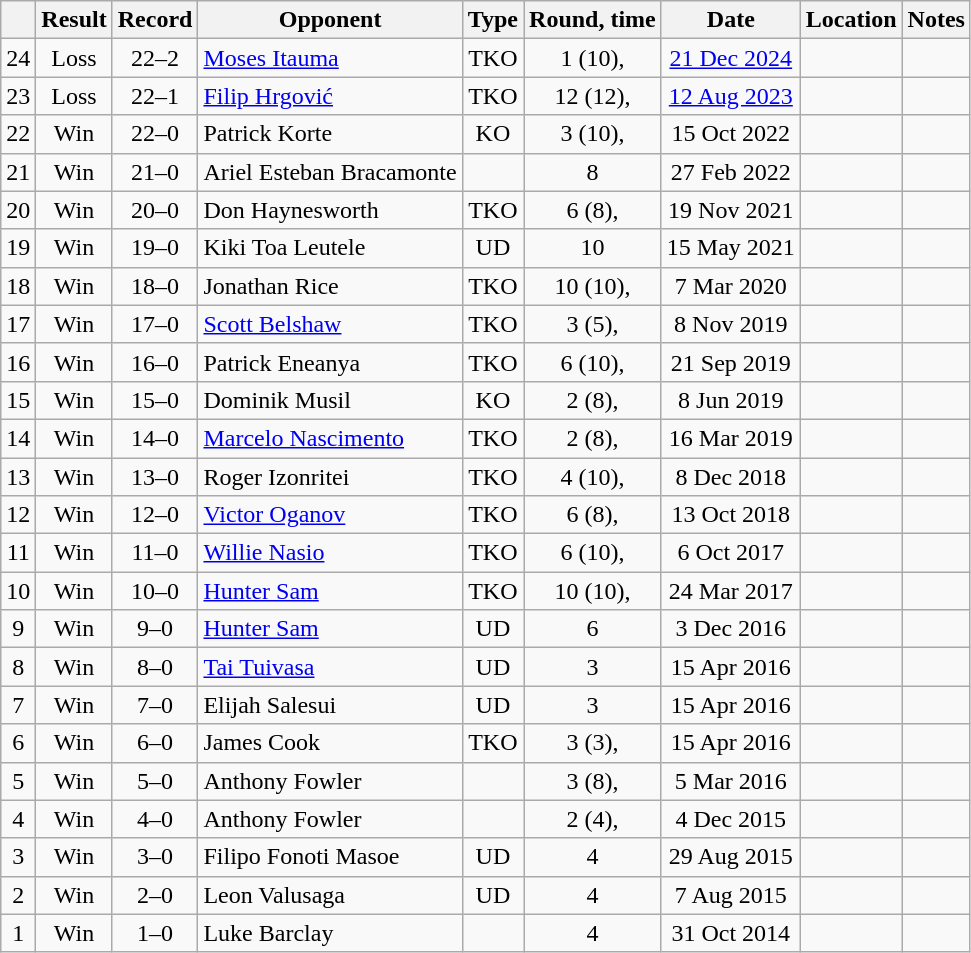<table class="wikitable" style="text-align:center">
<tr>
<th></th>
<th>Result</th>
<th>Record</th>
<th>Opponent</th>
<th>Type</th>
<th>Round, time</th>
<th>Date</th>
<th>Location</th>
<th>Notes</th>
</tr>
<tr>
<td>24</td>
<td>Loss</td>
<td>22–2</td>
<td style="text-align:left;"><a href='#'>Moses Itauma</a></td>
<td>TKO</td>
<td>1 (10), </td>
<td><a href='#'>21 Dec 2024</a></td>
<td style="text-align:left;"></td>
<td style="text-align:left;"></td>
</tr>
<tr>
<td>23</td>
<td>Loss</td>
<td>22–1</td>
<td style="text-align:left;"><a href='#'>Filip Hrgović</a></td>
<td>TKO</td>
<td>12 (12), </td>
<td><a href='#'>12 Aug 2023</a></td>
<td style="text-align:left;"></td>
<td></td>
</tr>
<tr>
<td>22</td>
<td>Win</td>
<td>22–0</td>
<td align=left>Patrick Korte</td>
<td>KO</td>
<td>3 (10), </td>
<td>15 Oct 2022</td>
<td align=left></td>
<td style="text-align:left;"></td>
</tr>
<tr>
<td>21</td>
<td>Win</td>
<td>21–0</td>
<td align=left>Ariel Esteban Bracamonte</td>
<td></td>
<td>8</td>
<td>27 Feb 2022</td>
<td align=left></td>
<td></td>
</tr>
<tr>
<td>20</td>
<td>Win</td>
<td>20–0</td>
<td style="text-align:left;">Don Haynesworth</td>
<td>TKO</td>
<td>6 (8), </td>
<td>19 Nov 2021</td>
<td style="text-align:left;"></td>
<td></td>
</tr>
<tr>
<td>19</td>
<td>Win</td>
<td>19–0</td>
<td style="text-align:left;">Kiki Toa Leutele</td>
<td>UD</td>
<td>10</td>
<td>15 May 2021</td>
<td style="text-align:left;"></td>
<td></td>
</tr>
<tr>
<td>18</td>
<td>Win</td>
<td>18–0</td>
<td style="text-align:left;">Jonathan Rice</td>
<td>TKO</td>
<td>10 (10), </td>
<td>7 Mar 2020</td>
<td style="text-align:left;"></td>
<td style="text-align:left;"></td>
</tr>
<tr>
<td>17</td>
<td>Win</td>
<td>17–0</td>
<td style="text-align:left;"><a href='#'>Scott Belshaw</a></td>
<td>TKO</td>
<td>3 (5), </td>
<td>8 Nov 2019</td>
<td style="text-align:left;"></td>
<td></td>
</tr>
<tr>
<td>16</td>
<td>Win</td>
<td>16–0</td>
<td style="text-align:left;">Patrick Eneanya</td>
<td>TKO</td>
<td>6 (10), </td>
<td>21 Sep 2019</td>
<td style="text-align:left;"></td>
<td style="text-align:left;"></td>
</tr>
<tr>
<td>15</td>
<td>Win</td>
<td>15–0</td>
<td style="text-align:left;">Dominik Musil</td>
<td>KO</td>
<td>2 (8), </td>
<td>8 Jun 2019</td>
<td style="text-align:left;"></td>
<td></td>
</tr>
<tr>
<td>14</td>
<td>Win</td>
<td>14–0</td>
<td style="text-align:left;"><a href='#'>Marcelo Nascimento</a></td>
<td>TKO</td>
<td>2 (8), </td>
<td>16 Mar 2019</td>
<td style="text-align:left;"></td>
<td></td>
</tr>
<tr>
<td>13</td>
<td>Win</td>
<td>13–0</td>
<td style="text-align:left;">Roger Izonritei</td>
<td>TKO</td>
<td>4 (10), </td>
<td>8 Dec 2018</td>
<td style="text-align:left;"></td>
<td style="text-align:left;"></td>
</tr>
<tr>
<td>12</td>
<td>Win</td>
<td>12–0</td>
<td style="text-align:left;"><a href='#'>Victor Oganov</a></td>
<td>TKO</td>
<td>6 (8), </td>
<td>13 Oct 2018</td>
<td style="text-align:left;"></td>
<td></td>
</tr>
<tr>
<td>11</td>
<td>Win</td>
<td>11–0</td>
<td style="text-align:left;"><a href='#'>Willie Nasio</a></td>
<td>TKO</td>
<td>6 (10), </td>
<td>6 Oct 2017</td>
<td style="text-align:left;"></td>
<td style="text-align:left;"></td>
</tr>
<tr>
<td>10</td>
<td>Win</td>
<td>10–0</td>
<td style="text-align:left;"><a href='#'>Hunter Sam</a></td>
<td>TKO</td>
<td>10 (10), </td>
<td>24 Mar 2017</td>
<td style="text-align:left;"></td>
<td style="text-align:left;"></td>
</tr>
<tr>
<td>9</td>
<td>Win</td>
<td>9–0</td>
<td style="text-align:left;"><a href='#'>Hunter Sam</a></td>
<td>UD</td>
<td>6</td>
<td>3 Dec 2016</td>
<td style="text-align:left;"></td>
<td></td>
</tr>
<tr>
<td>8</td>
<td>Win</td>
<td>8–0</td>
<td style="text-align:left;"><a href='#'>Tai Tuivasa</a></td>
<td>UD</td>
<td>3</td>
<td>15 Apr 2016</td>
<td style="text-align:left;"></td>
<td style="text-align:left;"></td>
</tr>
<tr>
<td>7</td>
<td>Win</td>
<td>7–0</td>
<td style="text-align:left;">Elijah Salesui</td>
<td>UD</td>
<td>3</td>
<td>15 Apr 2016</td>
<td style="text-align:left;"></td>
<td style="text-align:left;"></td>
</tr>
<tr>
<td>6</td>
<td>Win</td>
<td>6–0</td>
<td style="text-align:left;">James Cook</td>
<td>TKO</td>
<td>3 (3), </td>
<td>15 Apr 2016</td>
<td style="text-align:left;"></td>
<td style="text-align:left;"></td>
</tr>
<tr>
<td>5</td>
<td>Win</td>
<td>5–0</td>
<td style="text-align:left;">Anthony Fowler</td>
<td></td>
<td>3 (8), </td>
<td>5 Mar 2016</td>
<td style="text-align:left;"></td>
<td style="text-align:left;"></td>
</tr>
<tr>
<td>4</td>
<td>Win</td>
<td>4–0</td>
<td style="text-align:left;">Anthony Fowler</td>
<td></td>
<td>2 (4), </td>
<td>4 Dec 2015</td>
<td style="text-align:left;"></td>
<td></td>
</tr>
<tr>
<td>3</td>
<td>Win</td>
<td>3–0</td>
<td style="text-align:left;">Filipo Fonoti Masoe</td>
<td>UD</td>
<td>4</td>
<td>29 Aug 2015</td>
<td style="text-align:left;"></td>
<td></td>
</tr>
<tr>
<td>2</td>
<td>Win</td>
<td>2–0</td>
<td style="text-align:left;">Leon Valusaga</td>
<td>UD</td>
<td>4</td>
<td>7 Aug 2015</td>
<td style="text-align:left;"></td>
<td></td>
</tr>
<tr>
<td>1</td>
<td>Win</td>
<td>1–0</td>
<td style="text-align:left;">Luke Barclay</td>
<td></td>
<td>4</td>
<td>31 Oct 2014</td>
<td style="text-align:left;"></td>
<td></td>
</tr>
</table>
